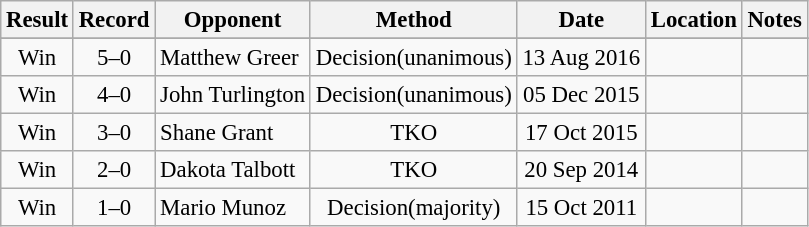<table class="wikitable" style="text-align:center; font-size:95%">
<tr>
<th>Result</th>
<th>Record</th>
<th>Opponent</th>
<th>Method</th>
<th>Date</th>
<th>Location</th>
<th>Notes</th>
</tr>
<tr>
</tr>
<tr align=center>
<td>Win</td>
<td>5–0</td>
<td align=left> Matthew Greer</td>
<td>Decision(unanimous)</td>
<td>13 Aug 2016</td>
<td align=left></td>
<td></td>
</tr>
<tr align=center>
<td>Win</td>
<td>4–0</td>
<td align=left> John Turlington</td>
<td>Decision(unanimous)</td>
<td>05 Dec 2015</td>
<td align=left></td>
<td></td>
</tr>
<tr align=center>
<td>Win</td>
<td>3–0</td>
<td align=left> 	Shane Grant</td>
<td>TKO</td>
<td>17 Oct 2015</td>
<td align=left></td>
<td></td>
</tr>
<tr align=center>
<td>Win</td>
<td>2–0</td>
<td align=left> Dakota Talbott</td>
<td>TKO</td>
<td>20 Sep 2014</td>
<td align=left></td>
<td></td>
</tr>
<tr align=center>
<td>Win</td>
<td>1–0</td>
<td align=left> Mario Munoz</td>
<td>Decision(majority)</td>
<td>15 Oct 2011</td>
<td align=left></td>
<td></td>
</tr>
</table>
